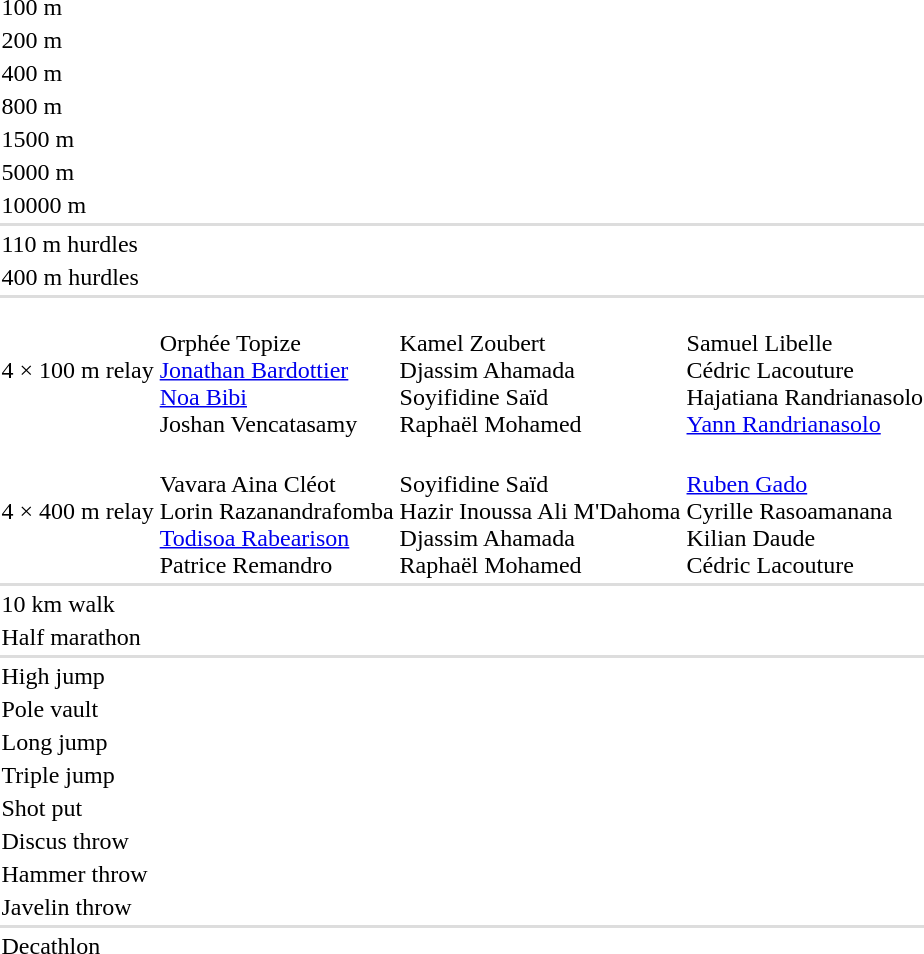<table>
<tr>
<td>100 m</td>
<td></td>
<td></td>
<td></td>
</tr>
<tr>
<td>200 m</td>
<td></td>
<td></td>
<td></td>
</tr>
<tr>
<td>400 m</td>
<td></td>
<td></td>
<td></td>
</tr>
<tr>
<td>800 m</td>
<td></td>
<td></td>
<td></td>
</tr>
<tr>
<td>1500 m</td>
<td></td>
<td></td>
<td></td>
</tr>
<tr>
<td>5000 m</td>
<td></td>
<td></td>
<td></td>
</tr>
<tr>
<td>10000 m</td>
<td></td>
<td></td>
<td></td>
</tr>
<tr bgcolor=#dddddd>
<td colspan=4></td>
</tr>
<tr>
<td>110 m hurdles</td>
<td></td>
<td></td>
<td></td>
</tr>
<tr>
<td>400 m hurdles</td>
<td></td>
<td></td>
<td></td>
</tr>
<tr bgcolor=#dddddd>
<td colspan=4></td>
</tr>
<tr>
<td>4 × 100 m relay</td>
<td><br>Orphée Topize<br><a href='#'>Jonathan Bardottier</a><br><a href='#'>Noa Bibi</a><br>Joshan Vencatasamy</td>
<td><br>Kamel Zoubert<br>Djassim Ahamada<br>Soyifidine Saïd<br>Raphaël Mohamed</td>
<td><br>Samuel Libelle<br>Cédric Lacouture<br>Hajatiana Randrianasolo<br><a href='#'>Yann Randrianasolo</a></td>
</tr>
<tr>
<td>4 × 400 m relay</td>
<td nowrap><br>Vavara Aina Cléot<br>Lorin Razanandrafomba<br><a href='#'>Todisoa Rabearison</a><br>Patrice Remandro</td>
<td nowrap><br>Soyifidine Saïd<br>Hazir Inoussa Ali M'Dahoma<br>Djassim Ahamada<br>Raphaël Mohamed</td>
<td><br><a href='#'>Ruben Gado</a><br>Cyrille Rasoamanana<br>Kilian Daude<br>Cédric Lacouture</td>
</tr>
<tr bgcolor=#dddddd>
<td colspan=4></td>
</tr>
<tr>
<td>10 km walk</td>
<td></td>
<td></td>
<td></td>
</tr>
<tr>
<td>Half marathon</td>
<td></td>
<td></td>
<td></td>
</tr>
<tr bgcolor=#dddddd>
<td colspan=4></td>
</tr>
<tr>
<td>High jump</td>
<td></td>
<td></td>
<td></td>
</tr>
<tr>
<td>Pole vault</td>
<td></td>
<td></td>
<td></td>
</tr>
<tr>
<td>Long jump</td>
<td></td>
<td></td>
<td></td>
</tr>
<tr>
<td>Triple jump</td>
<td></td>
<td></td>
<td></td>
</tr>
<tr>
<td>Shot put</td>
<td></td>
<td></td>
<td></td>
</tr>
<tr>
<td>Discus throw</td>
<td></td>
<td></td>
<td></td>
</tr>
<tr>
<td>Hammer throw</td>
<td></td>
<td></td>
<td nowrap></td>
</tr>
<tr>
<td>Javelin throw</td>
<td></td>
<td></td>
<td></td>
</tr>
<tr bgcolor=#dddddd>
<td colspan=4></td>
</tr>
<tr>
<td>Decathlon</td>
<td></td>
<td></td>
<td></td>
</tr>
</table>
